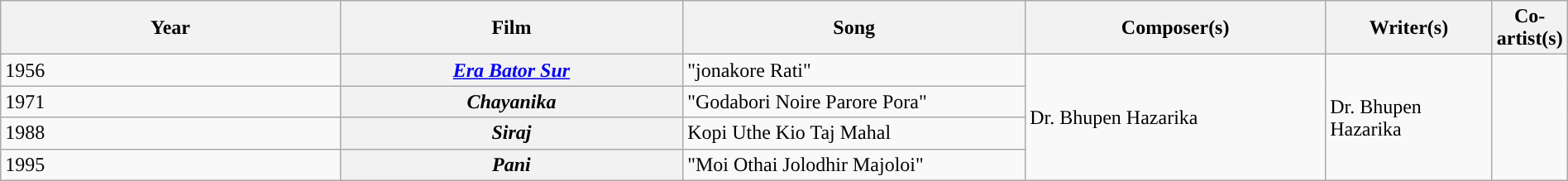<table class="wikitable plainrowheaders" style="width:100%; textcolor:#000">
<tr style="background:#b0e0e66;">
<th scope="col" style="width:23%;"><strong>Year</strong></th>
<th scope="col" style="width:23%;"><strong>Film</strong></th>
<th scope="col" style="width:23%;"><strong>Song</strong></th>
<th scope="col" style="width:20%;"><strong>Composer(s)</strong></th>
<th scope="col" style="width:16%;"><strong>Writer(s)</strong></th>
<th scope="col" style="width:18%;"><strong>Co-artist(s)</strong></th>
</tr>
<tr>
<td>1956</td>
<th><em><a href='#'>Era Bator Sur</a></em></th>
<td>"jonakore Rati"</td>
<td rowspan="4">Dr. Bhupen Hazarika</td>
<td rowspan="4">Dr. Bhupen Hazarika </td>
<td rowspan=4></td>
</tr>
<tr>
<td>1971</td>
<th><em>Chayanika</em></th>
<td>"Godabori Noire Parore Pora"</td>
</tr>
<tr>
<td>1988</td>
<th><em>Siraj</em></th>
<td>Kopi Uthe Kio Taj Mahal</td>
</tr>
<tr>
<td>1995</td>
<th><em>Pani</em></th>
<td>"Moi Othai Jolodhir Majoloi"</td>
</tr>
</table>
